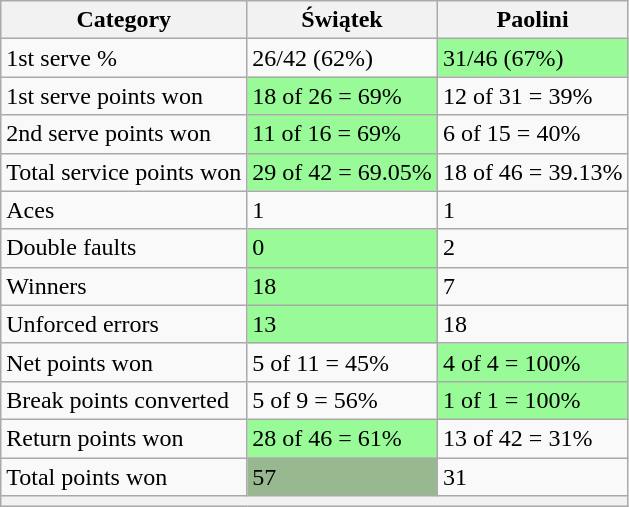<table class="wikitable">
<tr>
<th>Category</th>
<th> Świątek</th>
<th> Paolini</th>
</tr>
<tr>
<td>1st serve %</td>
<td>26/42 (62%)</td>
<td bgcolor=98FB98>31/46 (67%)</td>
</tr>
<tr>
<td>1st serve points won</td>
<td bgcolor=98FB98>18 of 26 = 69%</td>
<td>12 of 31 = 39%</td>
</tr>
<tr>
<td>2nd serve points won</td>
<td bgcolor=98FB98>11 of 16 = 69%</td>
<td>6 of 15 = 40%</td>
</tr>
<tr>
<td>Total service points won</td>
<td bgcolor=98FB98>29 of 42 = 69.05%</td>
<td>18 of 46 = 39.13%</td>
</tr>
<tr>
<td>Aces</td>
<td>1</td>
<td>1</td>
</tr>
<tr>
<td>Double faults</td>
<td bgcolor=98FB98>0</td>
<td>2</td>
</tr>
<tr>
<td>Winners</td>
<td bgcolor=98FB98>18</td>
<td>7</td>
</tr>
<tr>
<td>Unforced errors</td>
<td bgcolor=98FB98>13</td>
<td>18</td>
</tr>
<tr>
<td>Net points won</td>
<td>5 of 11 = 45%</td>
<td bgcolor=98FB98>4 of 4 = 100%</td>
</tr>
<tr>
<td>Break points converted</td>
<td>5 of 9 = 56%</td>
<td bgcolor=98FB98>1 of 1 = 100%</td>
</tr>
<tr>
<td>Return points won</td>
<td bgcolor=98FB98>28 of 46 = 61%</td>
<td>13 of 42 = 31%</td>
</tr>
<tr>
<td>Total points won</td>
<td bgcolor=98FB989>57</td>
<td>31</td>
</tr>
<tr>
<th colspan=3></th>
</tr>
</table>
